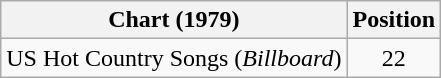<table class="wikitable">
<tr>
<th>Chart (1979)</th>
<th>Position</th>
</tr>
<tr>
<td>US Hot Country Songs (<em>Billboard</em>)</td>
<td align="center">22</td>
</tr>
</table>
